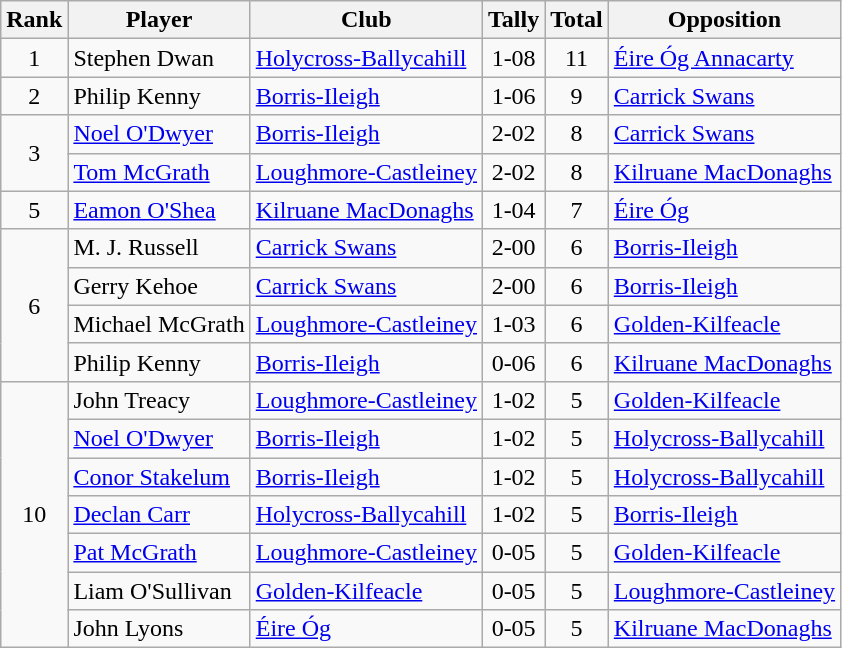<table class="wikitable">
<tr>
<th>Rank</th>
<th>Player</th>
<th>Club</th>
<th>Tally</th>
<th>Total</th>
<th>Opposition</th>
</tr>
<tr>
<td rowspan="1" style="text-align:center;">1</td>
<td>Stephen Dwan</td>
<td><a href='#'>Holycross-Ballycahill</a></td>
<td align=center>1-08</td>
<td align=center>11</td>
<td><a href='#'>Éire Óg Annacarty</a></td>
</tr>
<tr>
<td rowspan="1" style="text-align:center;">2</td>
<td>Philip Kenny</td>
<td><a href='#'>Borris-Ileigh</a></td>
<td align=center>1-06</td>
<td align=center>9</td>
<td><a href='#'>Carrick Swans</a></td>
</tr>
<tr>
<td rowspan="2" style="text-align:center;">3</td>
<td><a href='#'>Noel O'Dwyer</a></td>
<td><a href='#'>Borris-Ileigh</a></td>
<td align=center>2-02</td>
<td align=center>8</td>
<td><a href='#'>Carrick Swans</a></td>
</tr>
<tr>
<td><a href='#'>Tom McGrath</a></td>
<td><a href='#'>Loughmore-Castleiney</a></td>
<td align=center>2-02</td>
<td align=center>8</td>
<td><a href='#'>Kilruane MacDonaghs</a></td>
</tr>
<tr>
<td rowspan="1" style="text-align:center;">5</td>
<td><a href='#'>Eamon O'Shea</a></td>
<td><a href='#'>Kilruane MacDonaghs</a></td>
<td align=center>1-04</td>
<td align=center>7</td>
<td><a href='#'>Éire Óg</a></td>
</tr>
<tr>
<td rowspan="4" style="text-align:center;">6</td>
<td>M. J. Russell</td>
<td><a href='#'>Carrick Swans</a></td>
<td align=center>2-00</td>
<td align=center>6</td>
<td><a href='#'>Borris-Ileigh</a></td>
</tr>
<tr>
<td>Gerry Kehoe</td>
<td><a href='#'>Carrick Swans</a></td>
<td align=center>2-00</td>
<td align=center>6</td>
<td><a href='#'>Borris-Ileigh</a></td>
</tr>
<tr>
<td>Michael McGrath</td>
<td><a href='#'>Loughmore-Castleiney</a></td>
<td align=center>1-03</td>
<td align=center>6</td>
<td><a href='#'>Golden-Kilfeacle</a></td>
</tr>
<tr>
<td>Philip Kenny</td>
<td><a href='#'>Borris-Ileigh</a></td>
<td align=center>0-06</td>
<td align=center>6</td>
<td><a href='#'>Kilruane MacDonaghs</a></td>
</tr>
<tr>
<td rowspan="7" style="text-align:center;">10</td>
<td>John Treacy</td>
<td><a href='#'>Loughmore-Castleiney</a></td>
<td align=center>1-02</td>
<td align=center>5</td>
<td><a href='#'>Golden-Kilfeacle</a></td>
</tr>
<tr>
<td><a href='#'>Noel O'Dwyer</a></td>
<td><a href='#'>Borris-Ileigh</a></td>
<td align=center>1-02</td>
<td align=center>5</td>
<td><a href='#'>Holycross-Ballycahill</a></td>
</tr>
<tr>
<td><a href='#'>Conor Stakelum</a></td>
<td><a href='#'>Borris-Ileigh</a></td>
<td align=center>1-02</td>
<td align=center>5</td>
<td><a href='#'>Holycross-Ballycahill</a></td>
</tr>
<tr>
<td><a href='#'>Declan Carr</a></td>
<td><a href='#'>Holycross-Ballycahill</a></td>
<td align=center>1-02</td>
<td align=center>5</td>
<td><a href='#'>Borris-Ileigh</a></td>
</tr>
<tr>
<td><a href='#'>Pat McGrath</a></td>
<td><a href='#'>Loughmore-Castleiney</a></td>
<td align=center>0-05</td>
<td align=center>5</td>
<td><a href='#'>Golden-Kilfeacle</a></td>
</tr>
<tr>
<td>Liam O'Sullivan</td>
<td><a href='#'>Golden-Kilfeacle</a></td>
<td align=center>0-05</td>
<td align=center>5</td>
<td><a href='#'>Loughmore-Castleiney</a></td>
</tr>
<tr>
<td>John Lyons</td>
<td><a href='#'>Éire Óg</a></td>
<td align=center>0-05</td>
<td align=center>5</td>
<td><a href='#'>Kilruane MacDonaghs</a></td>
</tr>
</table>
